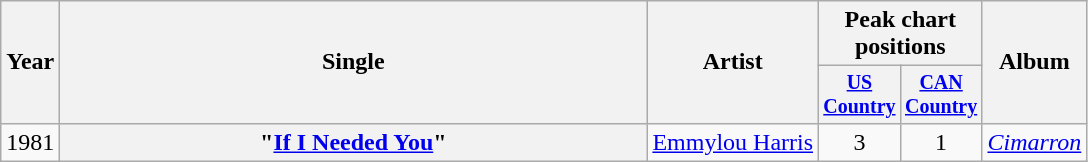<table class="wikitable plainrowheaders" style="text-align:center;">
<tr>
<th rowspan="2">Year</th>
<th rowspan="2" style="width:24em;">Single</th>
<th rowspan="2">Artist</th>
<th colspan="2">Peak chart<br>positions</th>
<th rowspan="2">Album</th>
</tr>
<tr style="font-size:smaller;">
<th width="45"><a href='#'>US Country</a><br></th>
<th width="45"><a href='#'>CAN Country</a></th>
</tr>
<tr>
<td>1981</td>
<th scope="row">"<a href='#'>If I Needed You</a>"</th>
<td><a href='#'>Emmylou Harris</a></td>
<td>3</td>
<td>1</td>
<td align="left"><em><a href='#'>Cimarron</a></em></td>
</tr>
</table>
